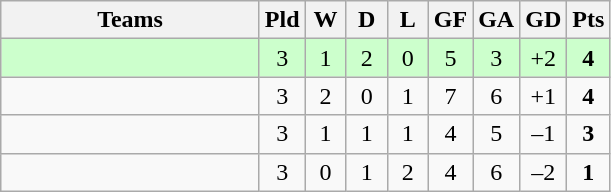<table class="wikitable" style="text-align: center;">
<tr>
<th width=165>Teams</th>
<th width=20>Pld</th>
<th width=20>W</th>
<th width=20>D</th>
<th width=20>L</th>
<th width=20>GF</th>
<th width=20>GA</th>
<th width=20>GD</th>
<th width=20>Pts</th>
</tr>
<tr align=center style="background:#ccffcc;">
<td style="text-align:left;"></td>
<td>3</td>
<td>1</td>
<td>2</td>
<td>0</td>
<td>5</td>
<td>3</td>
<td>+2</td>
<td><strong>4</strong></td>
</tr>
<tr align=center>
<td style="text-align:left;"></td>
<td>3</td>
<td>2</td>
<td>0</td>
<td>1</td>
<td>7</td>
<td>6</td>
<td>+1</td>
<td><strong>4</strong></td>
</tr>
<tr align=center>
<td style="text-align:left;"></td>
<td>3</td>
<td>1</td>
<td>1</td>
<td>1</td>
<td>4</td>
<td>5</td>
<td>–1</td>
<td><strong>3</strong></td>
</tr>
<tr align=center>
<td style="text-align:left;"></td>
<td>3</td>
<td>0</td>
<td>1</td>
<td>2</td>
<td>4</td>
<td>6</td>
<td>–2</td>
<td><strong>1</strong></td>
</tr>
</table>
